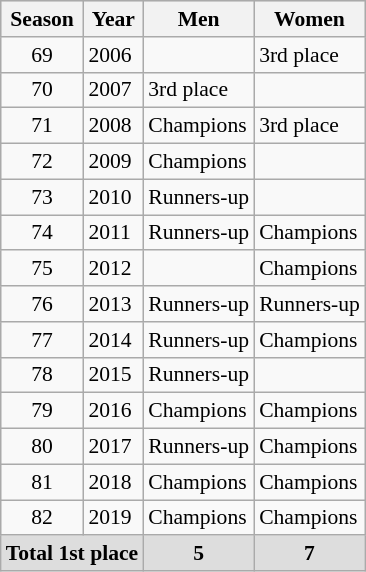<table class="wikitable" style="font-size:90%;">
<tr style="background:#dddddd; text-align:center">
<th>Season</th>
<th>Year</th>
<th>Men</th>
<th>Women</th>
</tr>
<tr>
<td style="text-align:center;">69</td>
<td>2006</td>
<td></td>
<td> 3rd place</td>
</tr>
<tr>
<td style="text-align:center;">70</td>
<td>2007</td>
<td> 3rd place</td>
<td></td>
</tr>
<tr>
<td style="text-align:center;">71</td>
<td>2008</td>
<td> Champions</td>
<td> 3rd place</td>
</tr>
<tr>
<td style="text-align:center;">72</td>
<td>2009</td>
<td> Champions</td>
<td></td>
</tr>
<tr>
<td style="text-align:center;">73</td>
<td>2010</td>
<td> Runners-up</td>
<td></td>
</tr>
<tr>
<td style="text-align:center;">74</td>
<td>2011</td>
<td> Runners-up</td>
<td> Champions</td>
</tr>
<tr>
<td style="text-align:center;">75</td>
<td>2012</td>
<td></td>
<td> Champions</td>
</tr>
<tr>
<td style="text-align:center;">76</td>
<td>2013</td>
<td> Runners-up</td>
<td> Runners-up</td>
</tr>
<tr>
<td style="text-align:center;">77</td>
<td>2014</td>
<td> Runners-up</td>
<td> Champions</td>
</tr>
<tr>
<td style="text-align:center;">78</td>
<td>2015</td>
<td> Runners-up</td>
<td></td>
</tr>
<tr>
<td style="text-align:center;">79</td>
<td>2016</td>
<td> Champions</td>
<td> Champions</td>
</tr>
<tr>
<td style="text-align:center;">80</td>
<td>2017</td>
<td> Runners-up</td>
<td> Champions</td>
</tr>
<tr>
<td style="text-align:center;">81</td>
<td>2018</td>
<td> Champions</td>
<td> Champions</td>
</tr>
<tr>
<td style="text-align:center;">82</td>
<td>2019</td>
<td> Champions</td>
<td> Champions</td>
</tr>
<tr style="background:#dddddd; text-align:center">
<td colspan=2><strong>Total 1st place</strong></td>
<td><strong>5</strong></td>
<td><strong>7</strong></td>
</tr>
</table>
